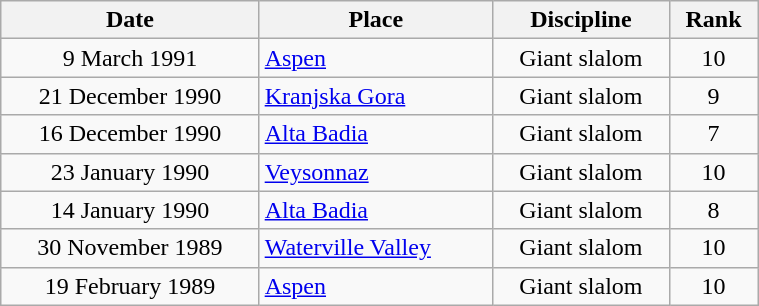<table class="wikitable" width=40% style="font-size:100%; text-align:center;">
<tr>
<th>Date</th>
<th>Place</th>
<th>Discipline</th>
<th>Rank</th>
</tr>
<tr>
<td>9 March 1991</td>
<td align=left> <a href='#'>Aspen</a></td>
<td>Giant slalom</td>
<td>10</td>
</tr>
<tr>
<td>21 December 1990</td>
<td align=left> <a href='#'>Kranjska Gora</a></td>
<td>Giant slalom</td>
<td>9</td>
</tr>
<tr>
<td>16 December 1990</td>
<td align=left> <a href='#'>Alta Badia</a></td>
<td>Giant slalom</td>
<td>7</td>
</tr>
<tr>
<td>23 January 1990</td>
<td align=left> <a href='#'>Veysonnaz</a></td>
<td>Giant slalom</td>
<td>10</td>
</tr>
<tr>
<td>14 January 1990</td>
<td align=left> <a href='#'>Alta Badia</a></td>
<td>Giant slalom</td>
<td>8</td>
</tr>
<tr>
<td>30 November 1989</td>
<td align=left> <a href='#'>Waterville Valley</a></td>
<td>Giant slalom</td>
<td>10</td>
</tr>
<tr>
<td>19 February 1989</td>
<td align=left> <a href='#'>Aspen</a></td>
<td>Giant slalom</td>
<td>10</td>
</tr>
</table>
